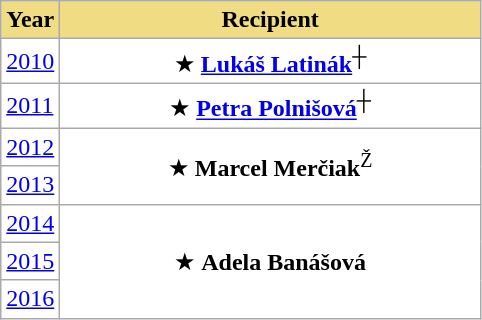<table class=wikitable sortable style="background:white">
<tr>
<th style=background:#F0DC82>Year</th>
<th style=background:#F0DC82 width=273>Recipient</th>
</tr>
<tr>
<td><a href='#'>2010</a></td>
<td align=center>★ <strong><a href='#'>Lukáš Latinák</a></strong><sup>┼</sup></td>
</tr>
<tr>
<td><a href='#'>2011</a></td>
<td align=center>★ <strong><a href='#'>Petra Polnišová</a></strong><sup>┼</sup></td>
</tr>
<tr>
<td><a href='#'>2012</a></td>
<td align=center rowspan=2>★ <strong>Marcel Merčiak</strong><sup>Ž</sup> <br></td>
</tr>
<tr>
<td><a href='#'>2013</a></td>
</tr>
<tr>
<td><a href='#'>2014</a></td>
<td align=center rowspan=3>★ <strong>Adela Banášová</strong> <br></td>
</tr>
<tr>
<td><a href='#'>2015</a></td>
</tr>
<tr>
<td><a href='#'>2016</a></td>
</tr>
</table>
